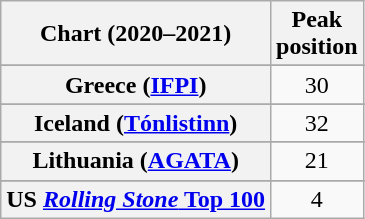<table class="wikitable sortable plainrowheaders" style="text-align:center">
<tr>
<th scope="col">Chart (2020–2021)</th>
<th scope="col">Peak<br>position</th>
</tr>
<tr>
</tr>
<tr>
</tr>
<tr>
</tr>
<tr>
</tr>
<tr>
</tr>
<tr>
</tr>
<tr>
</tr>
<tr>
</tr>
<tr>
<th scope="row">Greece (<a href='#'>IFPI</a>)</th>
<td>30</td>
</tr>
<tr>
</tr>
<tr>
<th scope="row">Iceland (<a href='#'>Tónlistinn</a>)</th>
<td>32</td>
</tr>
<tr>
</tr>
<tr>
<th scope="row">Lithuania (<a href='#'>AGATA</a>)</th>
<td>21</td>
</tr>
<tr>
</tr>
<tr>
</tr>
<tr>
</tr>
<tr>
</tr>
<tr>
</tr>
<tr>
</tr>
<tr>
</tr>
<tr>
</tr>
<tr>
</tr>
<tr>
</tr>
<tr>
</tr>
<tr>
<th scope="row">US <a href='#'><em>Rolling Stone</em> Top 100</a></th>
<td>4</td>
</tr>
</table>
